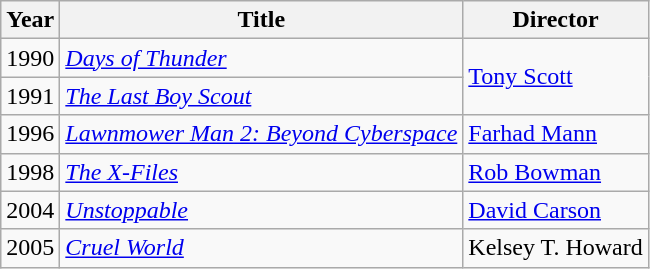<table class="wikitable">
<tr>
<th>Year</th>
<th>Title</th>
<th>Director</th>
</tr>
<tr>
<td>1990</td>
<td><em><a href='#'>Days of Thunder</a></em></td>
<td rowspan=2><a href='#'>Tony Scott</a></td>
</tr>
<tr>
<td>1991</td>
<td><em><a href='#'>The Last Boy Scout</a></em></td>
</tr>
<tr>
<td>1996</td>
<td><em><a href='#'>Lawnmower Man 2: Beyond Cyberspace</a></em></td>
<td><a href='#'>Farhad Mann</a></td>
</tr>
<tr>
<td>1998</td>
<td><em><a href='#'>The X-Files</a></em></td>
<td><a href='#'>Rob Bowman</a></td>
</tr>
<tr>
<td>2004</td>
<td><em><a href='#'>Unstoppable</a></em></td>
<td><a href='#'>David Carson</a></td>
</tr>
<tr>
<td>2005</td>
<td><em><a href='#'>Cruel World</a></em></td>
<td>Kelsey T. Howard</td>
</tr>
</table>
